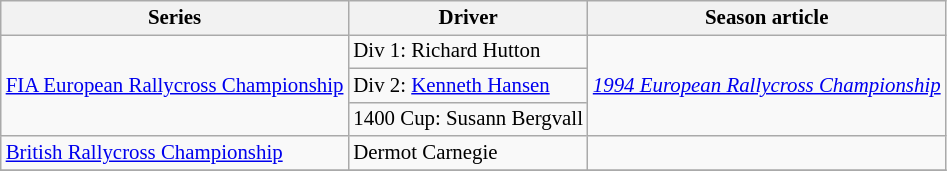<table class="wikitable" style="font-size: 87%;">
<tr>
<th>Series</th>
<th>Driver</th>
<th>Season article</th>
</tr>
<tr>
<td rowspan=3><a href='#'>FIA European Rallycross Championship</a></td>
<td>Div 1:  Richard Hutton</td>
<td rowspan=3><em><a href='#'>1994 European Rallycross Championship</a></em></td>
</tr>
<tr>
<td>Div 2:  <a href='#'>Kenneth Hansen</a></td>
</tr>
<tr>
<td>1400 Cup:  Susann Bergvall</td>
</tr>
<tr>
<td><a href='#'>British Rallycross Championship</a></td>
<td> Dermot Carnegie</td>
<td></td>
</tr>
<tr>
</tr>
</table>
